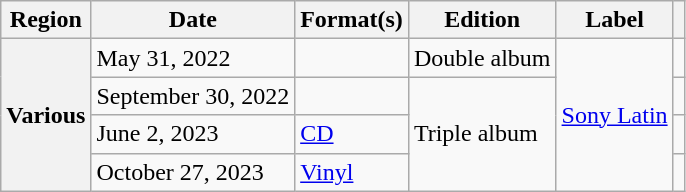<table class="wikitable plainrowheaders">
<tr>
<th scope="col">Region</th>
<th scope="col">Date</th>
<th scope="col">Format(s)</th>
<th scope="col">Edition</th>
<th scope="col">Label</th>
<th scope="col"></th>
</tr>
<tr>
<th scope="row" rowspan="4">Various</th>
<td>May 31, 2022</td>
<td></td>
<td>Double album</td>
<td rowspan="4"><a href='#'>Sony Latin</a></td>
<td style="text-align:center;"></td>
</tr>
<tr>
<td>September 30, 2022</td>
<td></td>
<td rowspan="3">Triple album</td>
<td style="text-align:center;"></td>
</tr>
<tr>
<td>June 2, 2023</td>
<td><a href='#'>CD</a></td>
<td style="text-align:center;"></td>
</tr>
<tr>
<td>October 27, 2023</td>
<td><a href='#'>Vinyl</a></td>
<td style="text-align:center;"></td>
</tr>
</table>
